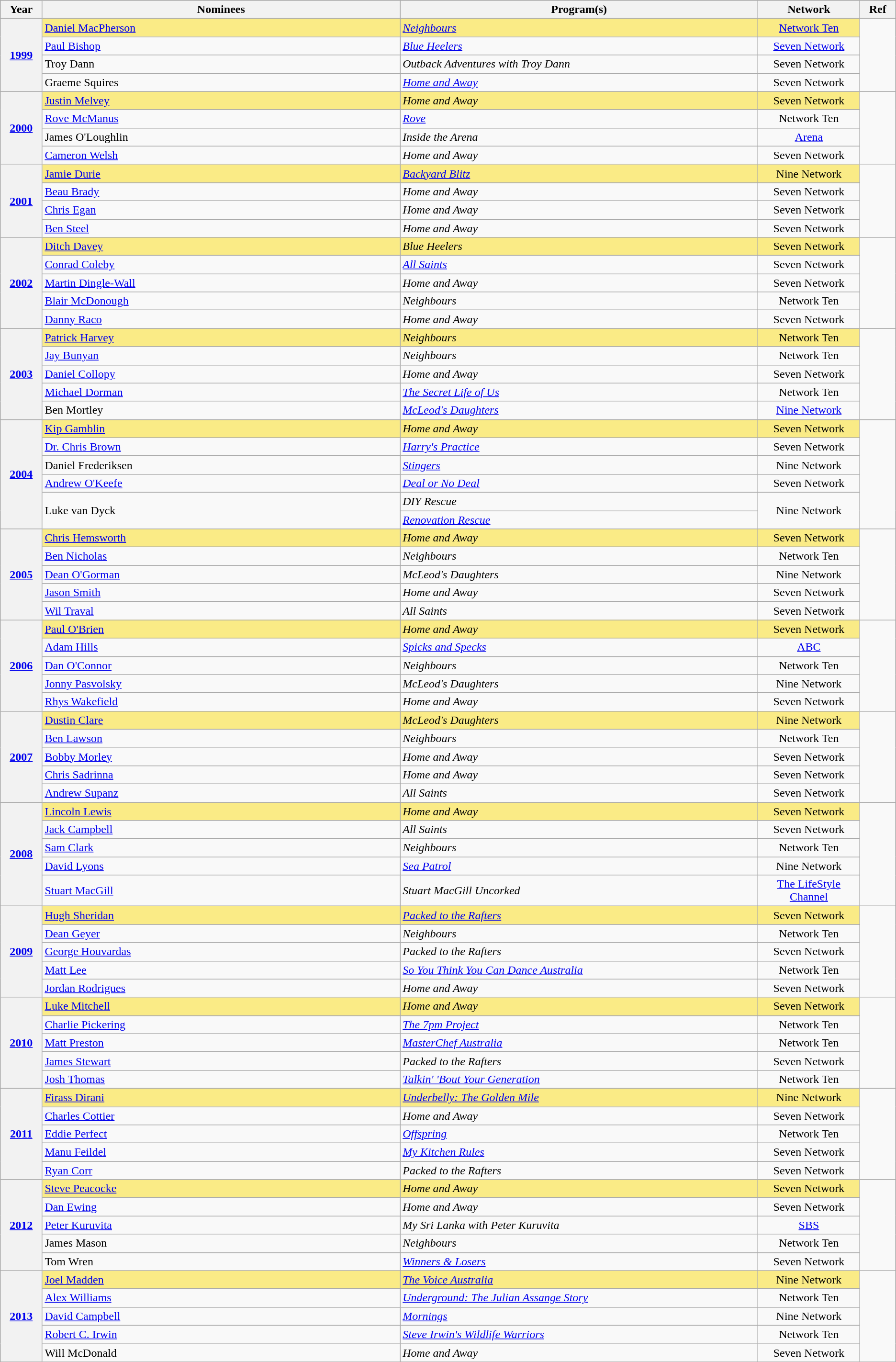<table class="wikitable sortable">
<tr style="background:#bebebe;">
<th scope="col" style="width:1%;">Year</th>
<th scope="col" style="width:16%;">Nominees</th>
<th scope="col" style="width:16%;">Program(s)</th>
<th scope="col" style="width:4%;">Network</th>
<th scope="col" style="width:1%;" class="unsortable">Ref</th>
</tr>
<tr>
<th scope="row" rowspan="4" style="text-align:center"><a href='#'>1999</a></th>
<td style="background:#FAEB86"><a href='#'>Daniel MacPherson</a></td>
<td style="background:#FAEB86"><em><a href='#'>Neighbours</a></em></td>
<td style="text-align:center;background:#FAEB86"><a href='#'>Network Ten</a></td>
<td rowspan="4" style="text-align:center;"></td>
</tr>
<tr>
<td><a href='#'>Paul Bishop</a></td>
<td><em><a href='#'>Blue Heelers</a></em></td>
<td style="text-align:center;"><a href='#'>Seven Network</a></td>
</tr>
<tr>
<td>Troy Dann</td>
<td><em>Outback Adventures with Troy Dann</em></td>
<td style="text-align:center;">Seven Network</td>
</tr>
<tr>
<td>Graeme Squires</td>
<td><em><a href='#'>Home and Away</a></em></td>
<td style="text-align:center;">Seven Network</td>
</tr>
<tr>
<th scope="row" rowspan="4" style="text-align:center"><a href='#'>2000</a></th>
<td style="background:#FAEB86"><a href='#'>Justin Melvey</a></td>
<td style="background:#FAEB86"><em>Home and Away</em></td>
<td style="text-align:center;background:#FAEB86">Seven Network</td>
<td rowspan="4" style="text-align:center;"></td>
</tr>
<tr>
<td><a href='#'>Rove McManus</a></td>
<td><em><a href='#'>Rove</a></em></td>
<td style="text-align:center;">Network Ten</td>
</tr>
<tr>
<td>James O'Loughlin</td>
<td><em>Inside the Arena</em></td>
<td style="text-align:center;"><a href='#'>Arena</a></td>
</tr>
<tr>
<td><a href='#'>Cameron Welsh</a></td>
<td><em>Home and Away</em></td>
<td style="text-align:center;">Seven Network</td>
</tr>
<tr>
<th scope="row" rowspan="4" style="text-align:center"><a href='#'>2001</a></th>
<td style="background:#FAEB86"><a href='#'>Jamie Durie</a></td>
<td style="background:#FAEB86"><em><a href='#'>Backyard Blitz</a></em></td>
<td style="text-align:center;background:#FAEB86">Nine Network</td>
<td rowspan="4" style="text-align:center;"></td>
</tr>
<tr>
<td><a href='#'>Beau Brady</a></td>
<td><em>Home and Away</em></td>
<td style="text-align:center;">Seven Network</td>
</tr>
<tr>
<td><a href='#'>Chris Egan</a></td>
<td><em>Home and Away</em></td>
<td style="text-align:center;">Seven Network</td>
</tr>
<tr>
<td><a href='#'>Ben Steel</a></td>
<td><em>Home and Away</em></td>
<td style="text-align:center;">Seven Network</td>
</tr>
<tr>
<th scope="row" rowspan="5" style="text-align:center"><a href='#'>2002</a></th>
<td style="background:#FAEB86"><a href='#'>Ditch Davey</a></td>
<td style="background:#FAEB86"><em>Blue Heelers</em></td>
<td style="text-align:center;background:#FAEB86">Seven Network</td>
<td rowspan="5" style="text-align:center;"></td>
</tr>
<tr>
<td><a href='#'>Conrad Coleby</a></td>
<td><em><a href='#'>All Saints</a></em></td>
<td style="text-align:center;">Seven Network</td>
</tr>
<tr>
<td><a href='#'>Martin Dingle-Wall</a></td>
<td><em>Home and Away</em></td>
<td style="text-align:center;">Seven Network</td>
</tr>
<tr>
<td><a href='#'>Blair McDonough</a></td>
<td><em>Neighbours</em></td>
<td style="text-align:center;">Network Ten</td>
</tr>
<tr>
<td><a href='#'>Danny Raco</a></td>
<td><em>Home and Away</em></td>
<td style="text-align:center;">Seven Network</td>
</tr>
<tr>
<th scope="row" rowspan="5" style="text-align:center"><a href='#'>2003</a></th>
<td style="background:#FAEB86"><a href='#'>Patrick Harvey</a></td>
<td style="background:#FAEB86"><em>Neighbours</em></td>
<td style="text-align:center;background:#FAEB86">Network Ten</td>
<td rowspan="5" style="text-align:center;"></td>
</tr>
<tr>
<td><a href='#'>Jay Bunyan</a></td>
<td><em>Neighbours</em></td>
<td style="text-align:center;">Network Ten</td>
</tr>
<tr>
<td><a href='#'>Daniel Collopy</a></td>
<td><em>Home and Away</em></td>
<td style="text-align:center;">Seven Network</td>
</tr>
<tr>
<td><a href='#'>Michael Dorman</a></td>
<td><em><a href='#'>The Secret Life of Us</a></em></td>
<td style="text-align:center;">Network Ten</td>
</tr>
<tr>
<td>Ben Mortley</td>
<td><em><a href='#'>McLeod's Daughters</a></em></td>
<td style="text-align:center;"><a href='#'>Nine Network</a></td>
</tr>
<tr>
<th scope="row" rowspan="6" style="text-align:center"><a href='#'>2004</a></th>
<td style="background:#FAEB86"><a href='#'>Kip Gamblin</a></td>
<td style="background:#FAEB86"><em>Home and Away</em></td>
<td style="text-align:center;background:#FAEB86">Seven Network</td>
<td rowspan="6" style="text-align:center;"></td>
</tr>
<tr>
<td><a href='#'>Dr. Chris Brown</a></td>
<td><em><a href='#'>Harry's Practice</a></em></td>
<td style="text-align:center;">Seven Network</td>
</tr>
<tr>
<td>Daniel Frederiksen</td>
<td><em><a href='#'>Stingers</a></em></td>
<td style="text-align:center;">Nine Network</td>
</tr>
<tr>
<td><a href='#'>Andrew O'Keefe</a></td>
<td><em><a href='#'>Deal or No Deal</a></em></td>
<td style="text-align:center;">Seven Network</td>
</tr>
<tr>
<td rowspan="2">Luke van Dyck</td>
<td><em>DIY Rescue</em></td>
<td rowspan="2" style="text-align:center;">Nine Network</td>
</tr>
<tr>
<td><em><a href='#'>Renovation Rescue</a></em></td>
</tr>
<tr>
<th scope="row" rowspan="5" style="text-align:center"><a href='#'>2005</a></th>
<td style="background:#FAEB86"><a href='#'>Chris Hemsworth</a></td>
<td style="background:#FAEB86"><em>Home and Away</em></td>
<td style="text-align:center;background:#FAEB86">Seven Network</td>
<td rowspan="5" style="text-align:center;"></td>
</tr>
<tr>
<td><a href='#'>Ben Nicholas</a></td>
<td><em>Neighbours</em></td>
<td style="text-align:center;">Network Ten</td>
</tr>
<tr>
<td><a href='#'>Dean O'Gorman</a></td>
<td><em>McLeod's Daughters</em></td>
<td style="text-align:center;">Nine Network</td>
</tr>
<tr>
<td><a href='#'>Jason Smith</a></td>
<td><em>Home and Away</em></td>
<td style="text-align:center;">Seven Network</td>
</tr>
<tr>
<td><a href='#'>Wil Traval</a></td>
<td><em>All Saints</em></td>
<td style="text-align:center;">Seven Network</td>
</tr>
<tr>
<th scope="row" rowspan="5" style="text-align:center"><a href='#'>2006</a></th>
<td style="background:#FAEB86"><a href='#'>Paul O'Brien</a></td>
<td style="background:#FAEB86"><em>Home and Away</em></td>
<td style="text-align:center;background:#FAEB86">Seven Network</td>
<td rowspan="5" style="text-align:center;"></td>
</tr>
<tr>
<td><a href='#'>Adam Hills</a></td>
<td><em><a href='#'>Spicks and Specks</a></em></td>
<td style="text-align:center;"><a href='#'>ABC</a></td>
</tr>
<tr>
<td><a href='#'>Dan O'Connor</a></td>
<td><em>Neighbours</em></td>
<td style="text-align:center;">Network Ten</td>
</tr>
<tr>
<td><a href='#'>Jonny Pasvolsky</a></td>
<td><em>McLeod's Daughters</em></td>
<td style="text-align:center;">Nine Network</td>
</tr>
<tr>
<td><a href='#'>Rhys Wakefield</a></td>
<td><em>Home and Away</em></td>
<td style="text-align:center;">Seven Network</td>
</tr>
<tr>
<th scope="row" rowspan="5" style="text-align:center"><a href='#'>2007</a></th>
<td style="background:#FAEB86"><a href='#'>Dustin Clare</a></td>
<td style="background:#FAEB86"><em>McLeod's Daughters</em></td>
<td style="text-align:center;background:#FAEB86">Nine Network</td>
<td rowspan="5" style="text-align:center;"></td>
</tr>
<tr>
<td><a href='#'>Ben Lawson</a></td>
<td><em>Neighbours</em></td>
<td style="text-align:center;">Network Ten</td>
</tr>
<tr>
<td><a href='#'>Bobby Morley</a></td>
<td><em>Home and Away</em></td>
<td style="text-align:center;">Seven Network</td>
</tr>
<tr>
<td><a href='#'>Chris Sadrinna</a></td>
<td><em>Home and Away</em></td>
<td style="text-align:center;">Seven Network</td>
</tr>
<tr>
<td><a href='#'>Andrew Supanz</a></td>
<td><em>All Saints</em></td>
<td style="text-align:center;">Seven Network</td>
</tr>
<tr>
<th scope="row" rowspan="5" style="text-align:center"><a href='#'>2008</a></th>
<td style="background:#FAEB86"><a href='#'>Lincoln Lewis</a></td>
<td style="background:#FAEB86"><em>Home and Away</em></td>
<td style="text-align:center;background:#FAEB86">Seven Network</td>
<td rowspan="5" style="text-align:center;"></td>
</tr>
<tr>
<td><a href='#'>Jack Campbell</a></td>
<td><em>All Saints</em></td>
<td style="text-align:center;">Seven Network</td>
</tr>
<tr>
<td><a href='#'>Sam Clark</a></td>
<td><em>Neighbours</em></td>
<td style="text-align:center;">Network Ten</td>
</tr>
<tr>
<td><a href='#'>David Lyons</a></td>
<td><em><a href='#'>Sea Patrol</a></em></td>
<td style="text-align:center;">Nine Network</td>
</tr>
<tr>
<td><a href='#'>Stuart MacGill</a></td>
<td><em>Stuart MacGill Uncorked</em></td>
<td style="text-align:center;"><a href='#'>The LifeStyle Channel</a></td>
</tr>
<tr>
<th scope="row" rowspan="5" style="text-align:center"><a href='#'>2009</a></th>
<td style="background:#FAEB86"><a href='#'>Hugh Sheridan</a></td>
<td style="background:#FAEB86"><em><a href='#'>Packed to the Rafters</a></em></td>
<td style="text-align:center;background:#FAEB86">Seven Network</td>
<td rowspan="5" style="text-align:center;"></td>
</tr>
<tr>
<td><a href='#'>Dean Geyer</a></td>
<td><em>Neighbours</em></td>
<td style="text-align:center;">Network Ten</td>
</tr>
<tr>
<td><a href='#'>George Houvardas</a></td>
<td><em>Packed to the Rafters</em></td>
<td style="text-align:center;">Seven Network</td>
</tr>
<tr>
<td><a href='#'>Matt Lee</a></td>
<td><em><a href='#'>So You Think You Can Dance Australia</a></em></td>
<td style="text-align:center;">Network Ten</td>
</tr>
<tr>
<td><a href='#'>Jordan Rodrigues</a></td>
<td><em>Home and Away</em></td>
<td style="text-align:center;">Seven Network</td>
</tr>
<tr>
<th scope="row" rowspan="5" style="text-align:center"><a href='#'>2010</a></th>
<td style="background:#FAEB86"><a href='#'>Luke Mitchell</a></td>
<td style="background:#FAEB86"><em>Home and Away</em></td>
<td style="text-align:center;background:#FAEB86">Seven Network</td>
<td rowspan="5" style="text-align:center;"></td>
</tr>
<tr>
<td><a href='#'>Charlie Pickering</a></td>
<td><em><a href='#'>The 7pm Project</a></em></td>
<td style="text-align:center;">Network Ten</td>
</tr>
<tr>
<td><a href='#'>Matt Preston</a></td>
<td><em><a href='#'>MasterChef Australia</a></em></td>
<td style="text-align:center;">Network Ten</td>
</tr>
<tr>
<td><a href='#'>James Stewart</a></td>
<td><em>Packed to the Rafters</em></td>
<td style="text-align:center;">Seven Network</td>
</tr>
<tr>
<td><a href='#'>Josh Thomas</a></td>
<td><em><a href='#'>Talkin' 'Bout Your Generation</a></em></td>
<td style="text-align:center;">Network Ten</td>
</tr>
<tr>
<th scope="row" rowspan="5" style="text-align:center"><a href='#'>2011</a></th>
<td style="background:#FAEB86"><a href='#'>Firass Dirani</a></td>
<td style="background:#FAEB86"><em><a href='#'>Underbelly: The Golden Mile</a></em></td>
<td style="text-align:center;background:#FAEB86">Nine Network</td>
<td rowspan="5" style="text-align:center;"></td>
</tr>
<tr>
<td><a href='#'>Charles Cottier</a></td>
<td><em>Home and Away</em></td>
<td style="text-align:center;">Seven Network</td>
</tr>
<tr>
<td><a href='#'>Eddie Perfect</a></td>
<td><em><a href='#'>Offspring</a></em></td>
<td style="text-align:center;">Network Ten</td>
</tr>
<tr>
<td><a href='#'>Manu Feildel</a></td>
<td><em><a href='#'>My Kitchen Rules</a></em></td>
<td style="text-align:center;">Seven Network</td>
</tr>
<tr>
<td><a href='#'>Ryan Corr</a></td>
<td><em>Packed to the Rafters</em></td>
<td style="text-align:center;">Seven Network</td>
</tr>
<tr>
<th scope="row" rowspan="5" style="text-align:center"><a href='#'>2012</a></th>
<td style="background:#FAEB86"><a href='#'>Steve Peacocke</a></td>
<td style="background:#FAEB86"><em>Home and Away</em></td>
<td style="text-align:center;background:#FAEB86">Seven Network</td>
<td rowspan="5" style="text-align:center;"></td>
</tr>
<tr>
<td><a href='#'>Dan Ewing</a></td>
<td><em>Home and Away</em></td>
<td style="text-align:center;">Seven Network</td>
</tr>
<tr>
<td><a href='#'>Peter Kuruvita</a></td>
<td><em>My Sri Lanka with Peter Kuruvita</em></td>
<td style="text-align:center;"><a href='#'>SBS</a></td>
</tr>
<tr>
<td>James Mason</td>
<td><em>Neighbours</em></td>
<td style="text-align:center;">Network Ten</td>
</tr>
<tr>
<td>Tom Wren</td>
<td><em><a href='#'>Winners & Losers</a></em></td>
<td style="text-align:center;">Seven Network</td>
</tr>
<tr>
<th scope="row" rowspan="5" style="text-align:center"><a href='#'>2013</a></th>
<td style="background:#FAEB86"><a href='#'>Joel Madden</a></td>
<td style="background:#FAEB86"><em><a href='#'>The Voice Australia</a></em></td>
<td style="text-align:center;background:#FAEB86">Nine Network</td>
<td rowspan="5" style="text-align:center;"></td>
</tr>
<tr>
<td><a href='#'>Alex Williams</a></td>
<td><em><a href='#'>Underground: The Julian Assange Story</a></em></td>
<td style="text-align:center;">Network Ten</td>
</tr>
<tr>
<td><a href='#'>David Campbell</a></td>
<td><em><a href='#'>Mornings</a></em></td>
<td style="text-align:center;">Nine Network</td>
</tr>
<tr>
<td><a href='#'>Robert C. Irwin</a></td>
<td><em><a href='#'>Steve Irwin's Wildlife Warriors</a></em></td>
<td style="text-align:center;">Network Ten</td>
</tr>
<tr>
<td>Will McDonald</td>
<td><em>Home and Away</em></td>
<td style="text-align:center;">Seven Network</td>
</tr>
</table>
